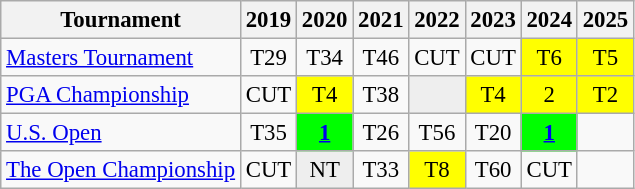<table class="wikitable" style="font-size:95%;text-align:center;">
<tr>
<th>Tournament</th>
<th>2019</th>
<th>2020</th>
<th>2021</th>
<th>2022</th>
<th>2023</th>
<th>2024</th>
<th>2025</th>
</tr>
<tr>
<td align=left><a href='#'>Masters Tournament</a></td>
<td>T29</td>
<td>T34</td>
<td>T46</td>
<td>CUT</td>
<td>CUT</td>
<td style="background:yellow;">T6</td>
<td style="background:yellow;">T5</td>
</tr>
<tr>
<td align=left><a href='#'>PGA Championship</a></td>
<td>CUT</td>
<td style="background:yellow;">T4</td>
<td>T38</td>
<td style="background:#eeeeee;"></td>
<td style="background:yellow;">T4</td>
<td style="background:yellow;">2</td>
<td style="background:yellow;">T2</td>
</tr>
<tr>
<td align=left><a href='#'>U.S. Open</a></td>
<td>T35</td>
<td style="background:lime;"><a href='#'><strong>1</strong></a></td>
<td>T26</td>
<td>T56</td>
<td>T20</td>
<td style="background:lime;"><a href='#'><strong>1</strong></a></td>
<td></td>
</tr>
<tr>
<td align=left><a href='#'>The Open Championship</a></td>
<td>CUT</td>
<td style="background:#eeeeee;">NT</td>
<td>T33</td>
<td style="background:yellow;">T8</td>
<td>T60</td>
<td>CUT</td>
<td></td>
</tr>
</table>
